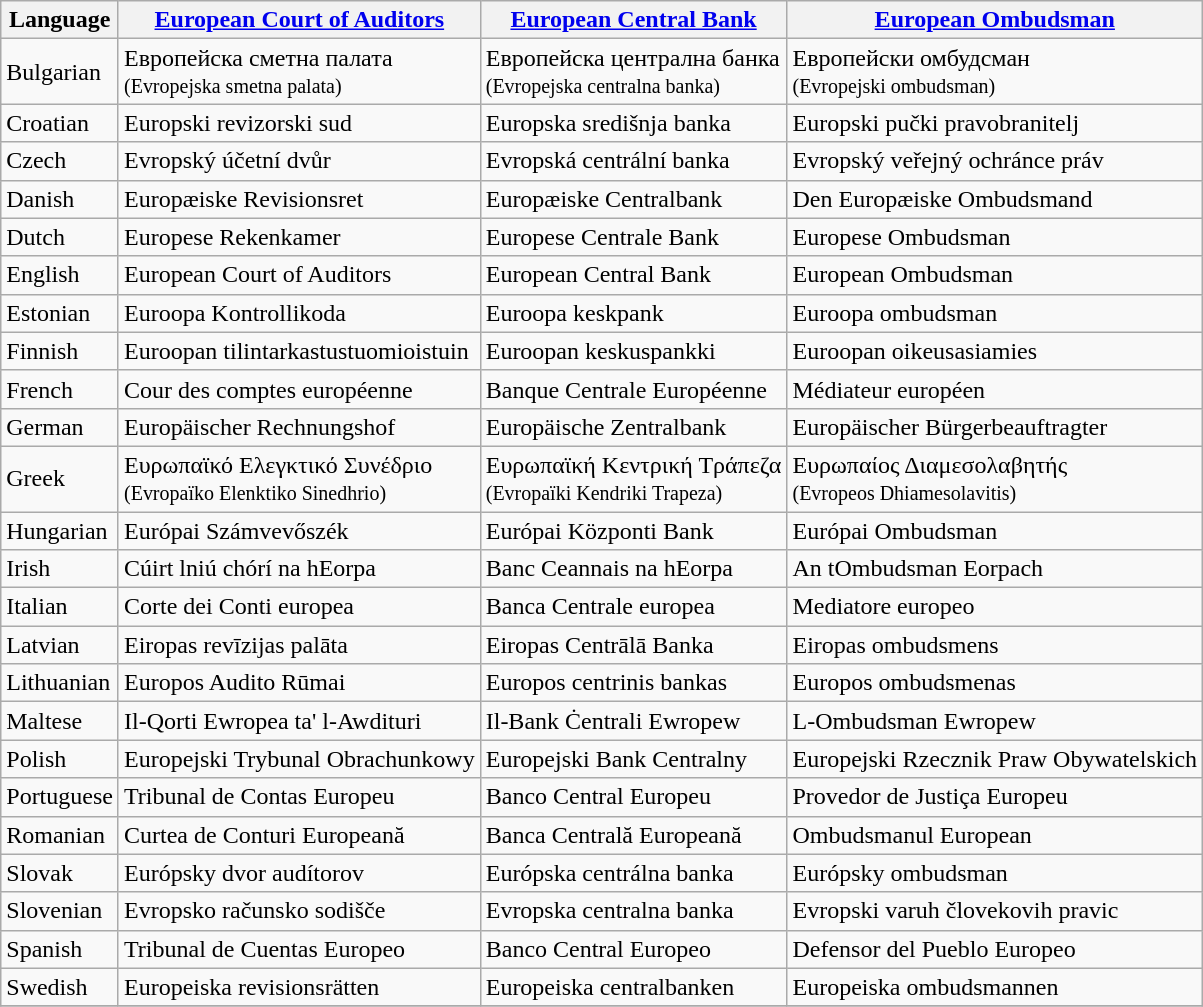<table class="wikitable">
<tr>
<th>Language</th>
<th><a href='#'>European Court of Auditors</a></th>
<th><a href='#'>European Central Bank</a></th>
<th><a href='#'>European Ombudsman</a></th>
</tr>
<tr>
<td>Bulgarian</td>
<td>Европейска сметна палата<br><small>(Evropejska smetna palata)</small></td>
<td>Европейска централна банка<br><small>(Evropejska centralna banka)</small></td>
<td>Европейски омбудсман<br><small>(Evropejski ombudsman)</small></td>
</tr>
<tr>
<td>Croatian</td>
<td>Europski revizorski sud</td>
<td>Europska središnja banka</td>
<td>Europski pučki pravobranitelj</td>
</tr>
<tr>
<td>Czech</td>
<td>Evropský účetní dvůr</td>
<td>Evropská centrální banka</td>
<td>Evropský veřejný ochránce práv</td>
</tr>
<tr>
<td>Danish</td>
<td>Europæiske Revisionsret</td>
<td>Europæiske Centralbank</td>
<td>Den Europæiske Ombudsmand</td>
</tr>
<tr>
<td>Dutch</td>
<td>Europese Rekenkamer</td>
<td>Europese Centrale Bank</td>
<td>Europese Ombudsman</td>
</tr>
<tr>
<td>English</td>
<td>European Court of Auditors</td>
<td>European Central Bank</td>
<td>European Ombudsman</td>
</tr>
<tr>
<td>Estonian</td>
<td>Euroopa Kontrollikoda</td>
<td>Euroopa keskpank</td>
<td>Euroopa ombudsman</td>
</tr>
<tr>
<td>Finnish</td>
<td>Euroopan tilintarkastustuomioistuin</td>
<td>Euroopan keskuspankki</td>
<td>Euroopan oikeusasiamies</td>
</tr>
<tr>
<td>French</td>
<td>Cour des comptes européenne</td>
<td>Banque Centrale Européenne</td>
<td>Médiateur européen</td>
</tr>
<tr>
<td>German</td>
<td>Europäischer Rechnungshof</td>
<td>Europäische Zentralbank</td>
<td>Europäischer Bürgerbeauftragter</td>
</tr>
<tr>
<td>Greek</td>
<td>Ευρωπαϊκό Ελεγκτικό Συνέδριο<br><small>(Evropaïko Elenktiko Sinedhrio)</small></td>
<td>Ευρωπαϊκή Κεντρική Τράπεζα<br><small>(Evropaïki Kendriki Trapeza)</small></td>
<td>Ευρωπαίος Διαμεσολαβητής<br><small>(Evropeos Dhiamesolavitis)</small></td>
</tr>
<tr>
<td>Hungarian</td>
<td>Európai Számvevőszék</td>
<td>Európai Központi Bank</td>
<td>Európai Ombudsman</td>
</tr>
<tr>
<td>Irish</td>
<td>Cúirt lniú chórí na hEorpa</td>
<td>Banc Ceannais na hEorpa</td>
<td>An tOmbudsman Eorpach</td>
</tr>
<tr>
<td>Italian</td>
<td>Corte dei Conti europea</td>
<td>Banca Centrale europea</td>
<td>Mediatore europeo</td>
</tr>
<tr>
<td>Latvian</td>
<td>Eiropas revīzijas palāta</td>
<td>Eiropas Centrālā Banka</td>
<td>Eiropas ombudsmens</td>
</tr>
<tr>
<td>Lithuanian</td>
<td>Europos Audito Rūmai</td>
<td>Europos centrinis bankas</td>
<td>Europos ombudsmenas</td>
</tr>
<tr>
<td>Maltese</td>
<td>Il-Qorti Ewropea ta' l-Awdituri</td>
<td>Il-Bank Ċentrali Ewropew</td>
<td>L-Ombudsman Ewropew</td>
</tr>
<tr>
<td>Polish</td>
<td>Europejski Trybunal Obrachunkowy</td>
<td>Europejski Bank Centralny</td>
<td>Europejski Rzecznik Praw Obywatelskich</td>
</tr>
<tr>
<td>Portuguese</td>
<td>Tribunal de Contas Europeu</td>
<td>Banco Central Europeu</td>
<td>Provedor de Justiça Europeu</td>
</tr>
<tr>
<td>Romanian</td>
<td>Curtea de Conturi Europeană</td>
<td>Banca Centrală Europeană</td>
<td>Ombudsmanul European</td>
</tr>
<tr>
<td>Slovak</td>
<td>Európsky dvor audítorov</td>
<td>Európska centrálna banka</td>
<td>Európsky ombudsman</td>
</tr>
<tr>
<td>Slovenian</td>
<td>Evropsko računsko sodišče</td>
<td>Evropska centralna banka</td>
<td>Evropski varuh človekovih pravic</td>
</tr>
<tr>
<td>Spanish</td>
<td>Tribunal de Cuentas Europeo</td>
<td>Banco Central Europeo</td>
<td>Defensor del Pueblo Europeo</td>
</tr>
<tr>
<td>Swedish</td>
<td>Europeiska revisionsrätten</td>
<td>Europeiska centralbanken</td>
<td>Europeiska ombudsmannen</td>
</tr>
<tr>
</tr>
</table>
